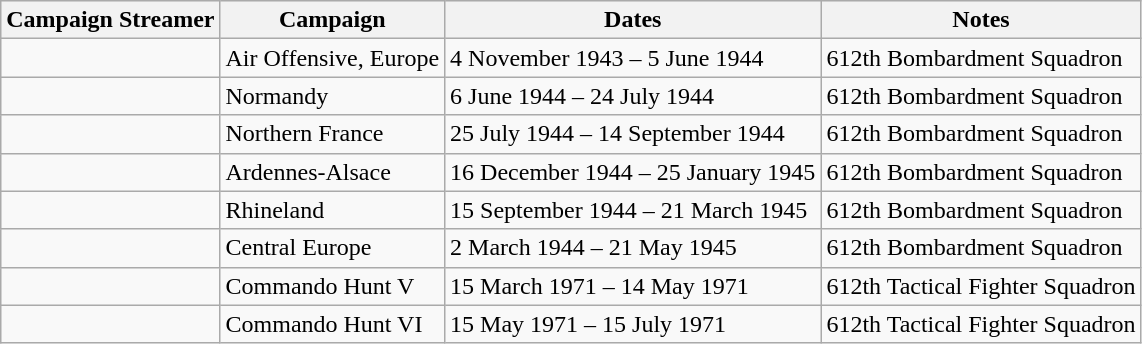<table class="wikitable">
<tr style="background:#efefef;">
<th>Campaign Streamer</th>
<th>Campaign</th>
<th>Dates</th>
<th>Notes</th>
</tr>
<tr>
<td></td>
<td>Air Offensive, Europe</td>
<td>4 November 1943 – 5 June 1944</td>
<td>612th Bombardment Squadron</td>
</tr>
<tr>
<td></td>
<td>Normandy</td>
<td>6 June 1944 – 24 July 1944</td>
<td>612th Bombardment Squadron</td>
</tr>
<tr>
<td></td>
<td>Northern France</td>
<td>25 July 1944 – 14 September 1944</td>
<td>612th Bombardment Squadron</td>
</tr>
<tr>
<td></td>
<td>Ardennes-Alsace</td>
<td>16 December 1944 – 25 January 1945</td>
<td>612th Bombardment Squadron</td>
</tr>
<tr>
<td></td>
<td>Rhineland</td>
<td>15 September 1944 – 21 March 1945</td>
<td>612th Bombardment Squadron</td>
</tr>
<tr>
<td></td>
<td>Central Europe</td>
<td>2 March 1944 – 21 May 1945</td>
<td>612th Bombardment Squadron</td>
</tr>
<tr>
<td></td>
<td>Commando Hunt V</td>
<td>15 March 1971 – 14 May 1971</td>
<td>612th Tactical Fighter Squadron</td>
</tr>
<tr>
<td></td>
<td>Commando Hunt VI</td>
<td>15 May 1971 – 15 July 1971</td>
<td>612th Tactical Fighter Squadron</td>
</tr>
</table>
